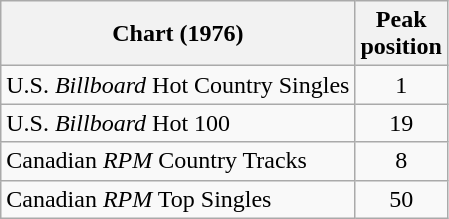<table class="wikitable sortable">
<tr>
<th align="left">Chart (1976)</th>
<th align="center">Peak<br>position</th>
</tr>
<tr>
<td align="left">U.S. <em>Billboard</em> Hot Country Singles</td>
<td align="center">1</td>
</tr>
<tr>
<td align="left">U.S. <em>Billboard</em> Hot 100</td>
<td align="center">19</td>
</tr>
<tr>
<td align="left">Canadian <em>RPM</em> Country Tracks</td>
<td align="center">8</td>
</tr>
<tr>
<td align="left">Canadian <em>RPM</em> Top Singles</td>
<td align="center">50</td>
</tr>
</table>
